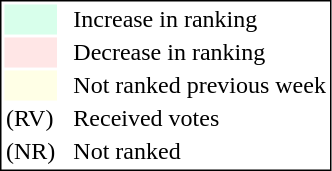<table style="border:1px solid black;">
<tr>
<td style="background:#D8FFEB; width:20px;"></td>
<td> </td>
<td>Increase in ranking</td>
</tr>
<tr>
<td style="background:#FFE6E6; width:20px;"></td>
<td> </td>
<td>Decrease in ranking</td>
</tr>
<tr>
<td style="background:#FFFFE6; width:20px;"></td>
<td> </td>
<td>Not ranked previous week</td>
</tr>
<tr>
<td>(RV)</td>
<td> </td>
<td>Received votes</td>
</tr>
<tr>
<td>(NR)</td>
<td> </td>
<td>Not ranked</td>
</tr>
</table>
